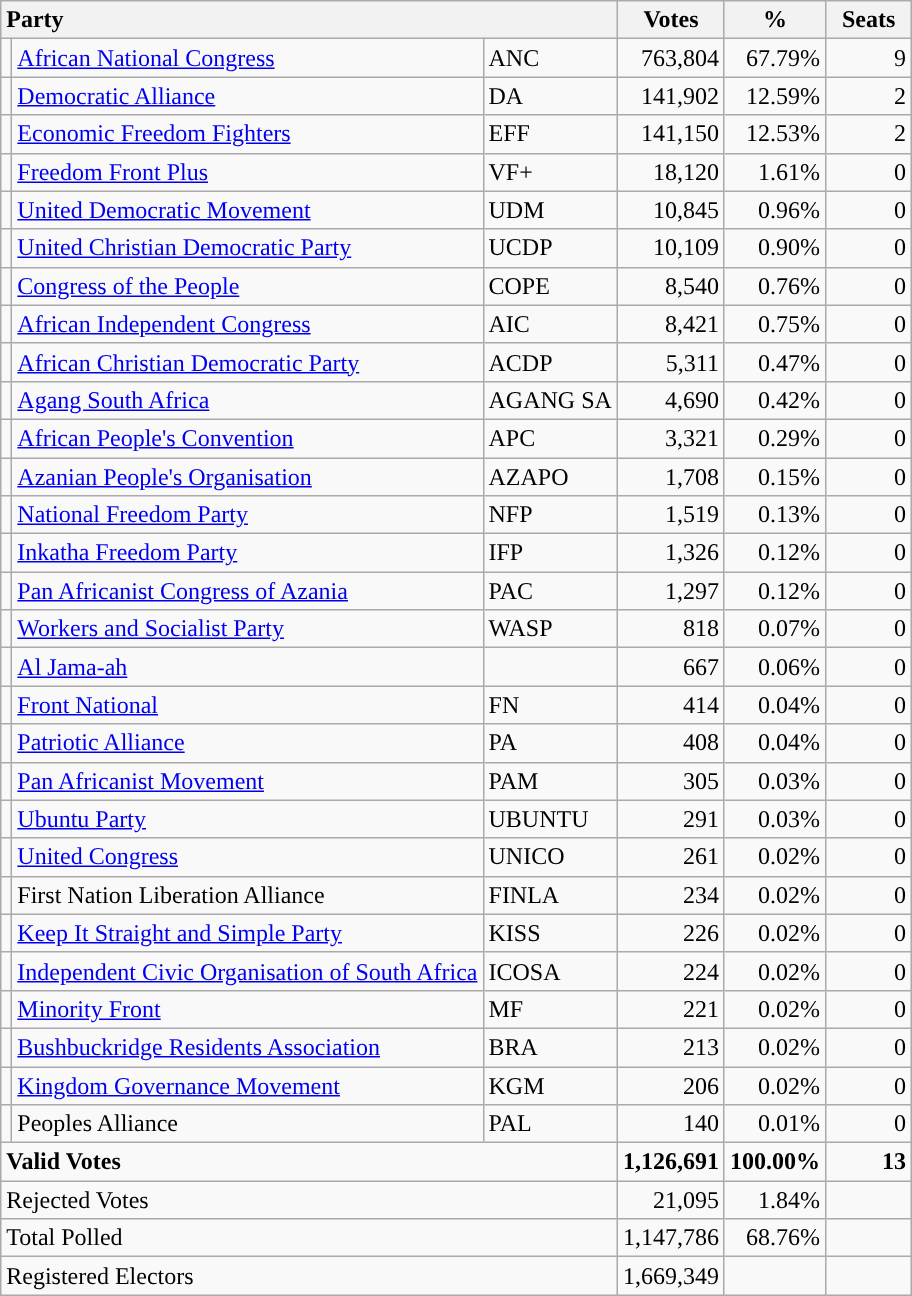<table class="wikitable" border="1" style="text-align:right;">
<tr>
<th style="text-align:left;" colspan=3>Party</th>
<th align=center width="50">Votes</th>
<th align=center width="50">%</th>
<th align=center width="50">Seats</th>
</tr>
<tr>
<td style="background:"></td>
<td align=left><a href='#'>African National Congress</a></td>
<td align=left>ANC</td>
<td>763,804</td>
<td>67.79%</td>
<td>9</td>
</tr>
<tr>
<td style="background:"></td>
<td align=left><a href='#'>Democratic Alliance</a></td>
<td align=left>DA</td>
<td>141,902</td>
<td>12.59%</td>
<td>2</td>
</tr>
<tr>
<td style="background:"></td>
<td align=left><a href='#'>Economic Freedom Fighters</a></td>
<td align=left>EFF</td>
<td>141,150</td>
<td>12.53%</td>
<td>2</td>
</tr>
<tr>
<td style="background:"></td>
<td align=left><a href='#'>Freedom Front Plus</a></td>
<td align=left>VF+</td>
<td>18,120</td>
<td>1.61%</td>
<td>0</td>
</tr>
<tr>
<td style="background:"></td>
<td align=left><a href='#'>United Democratic Movement</a></td>
<td align=left>UDM</td>
<td>10,845</td>
<td>0.96%</td>
<td>0</td>
</tr>
<tr>
<td style="background:"></td>
<td align=left><a href='#'>United Christian Democratic Party</a></td>
<td align=left>UCDP</td>
<td>10,109</td>
<td>0.90%</td>
<td>0</td>
</tr>
<tr>
<td style="background:"></td>
<td align=left><a href='#'>Congress of the People</a></td>
<td align=left>COPE</td>
<td>8,540</td>
<td>0.76%</td>
<td>0</td>
</tr>
<tr>
<td style="background:"></td>
<td align=left><a href='#'>African Independent Congress</a></td>
<td align=left>AIC</td>
<td>8,421</td>
<td>0.75%</td>
<td>0</td>
</tr>
<tr>
<td style="background:"></td>
<td align=left><a href='#'>African Christian Democratic Party</a></td>
<td align=left>ACDP</td>
<td>5,311</td>
<td>0.47%</td>
<td>0</td>
</tr>
<tr>
<td style="background:"></td>
<td align=left><a href='#'>Agang South Africa</a></td>
<td align=left>AGANG SA</td>
<td>4,690</td>
<td>0.42%</td>
<td>0</td>
</tr>
<tr>
<td style="background:"></td>
<td align=left><a href='#'>African People's Convention</a></td>
<td align=left>APC</td>
<td>3,321</td>
<td>0.29%</td>
<td>0</td>
</tr>
<tr>
<td style="background:"></td>
<td align=left><a href='#'>Azanian People's Organisation</a></td>
<td align=left>AZAPO</td>
<td>1,708</td>
<td>0.15%</td>
<td>0</td>
</tr>
<tr>
<td style="background:"></td>
<td align=left><a href='#'>National Freedom Party</a></td>
<td align=left>NFP</td>
<td>1,519</td>
<td>0.13%</td>
<td>0</td>
</tr>
<tr>
<td style="background:"></td>
<td align=left><a href='#'>Inkatha Freedom Party</a></td>
<td align=left>IFP</td>
<td>1,326</td>
<td>0.12%</td>
<td>0</td>
</tr>
<tr>
<td style="background:"></td>
<td align=left><a href='#'>Pan Africanist Congress of Azania</a></td>
<td align=left>PAC</td>
<td>1,297</td>
<td>0.12%</td>
<td>0</td>
</tr>
<tr>
<td style="background:"></td>
<td align=left><a href='#'>Workers and Socialist Party</a></td>
<td align=left>WASP</td>
<td>818</td>
<td>0.07%</td>
<td>0</td>
</tr>
<tr>
<td style="background:"></td>
<td align=left><a href='#'>Al Jama-ah</a></td>
<td align=left></td>
<td>667</td>
<td>0.06%</td>
<td>0</td>
</tr>
<tr>
<td style="background:"></td>
<td align=left><a href='#'>Front National</a></td>
<td align=left>FN</td>
<td>414</td>
<td>0.04%</td>
<td>0</td>
</tr>
<tr>
<td style="background:"></td>
<td align=left><a href='#'>Patriotic Alliance</a></td>
<td align=left>PA</td>
<td>408</td>
<td>0.04%</td>
<td>0</td>
</tr>
<tr>
<td style="background:"></td>
<td align=left><a href='#'>Pan Africanist Movement</a></td>
<td align=left>PAM</td>
<td>305</td>
<td>0.03%</td>
<td>0</td>
</tr>
<tr>
<td style="background:"></td>
<td align=left><a href='#'>Ubuntu Party</a></td>
<td align=left>UBUNTU</td>
<td>291</td>
<td>0.03%</td>
<td>0</td>
</tr>
<tr>
<td style="background:"></td>
<td align=left><a href='#'>United Congress</a></td>
<td align=left>UNICO</td>
<td>261</td>
<td>0.02%</td>
<td>0</td>
</tr>
<tr>
<td></td>
<td align=left>First Nation Liberation Alliance</td>
<td align=left>FINLA</td>
<td>234</td>
<td>0.02%</td>
<td>0</td>
</tr>
<tr>
<td style="background:"></td>
<td align=left><a href='#'>Keep It Straight and Simple Party</a></td>
<td align=left>KISS</td>
<td>226</td>
<td>0.02%</td>
<td>0</td>
</tr>
<tr>
<td style="background:"></td>
<td align=left><a href='#'>Independent Civic Organisation of South Africa</a></td>
<td align=left>ICOSA</td>
<td>224</td>
<td>0.02%</td>
<td>0</td>
</tr>
<tr>
<td style="background:"></td>
<td align=left><a href='#'>Minority Front</a></td>
<td align=left>MF</td>
<td>221</td>
<td>0.02%</td>
<td>0</td>
</tr>
<tr>
<td style="background:"></td>
<td align=left><a href='#'>Bushbuckridge Residents Association</a></td>
<td align=left>BRA</td>
<td>213</td>
<td>0.02%</td>
<td>0</td>
</tr>
<tr>
<td></td>
<td align=left><a href='#'>Kingdom Governance Movement</a></td>
<td align=left>KGM</td>
<td>206</td>
<td>0.02%</td>
<td>0</td>
</tr>
<tr>
<td></td>
<td align=left>Peoples Alliance</td>
<td align=left>PAL</td>
<td>140</td>
<td>0.01%</td>
<td>0</td>
</tr>
<tr style="font-weight:bold">
<td align=left colspan=3>Valid Votes</td>
<td>1,126,691</td>
<td>100.00%</td>
<td>13</td>
</tr>
<tr>
<td align=left colspan=3>Rejected Votes</td>
<td>21,095</td>
<td>1.84%</td>
<td></td>
</tr>
<tr>
<td align=left colspan=3>Total Polled</td>
<td>1,147,786</td>
<td>68.76%</td>
<td></td>
</tr>
<tr>
<td align=left colspan=3>Registered Electors</td>
<td>1,669,349</td>
<td></td>
<td></td>
</tr>
</table>
